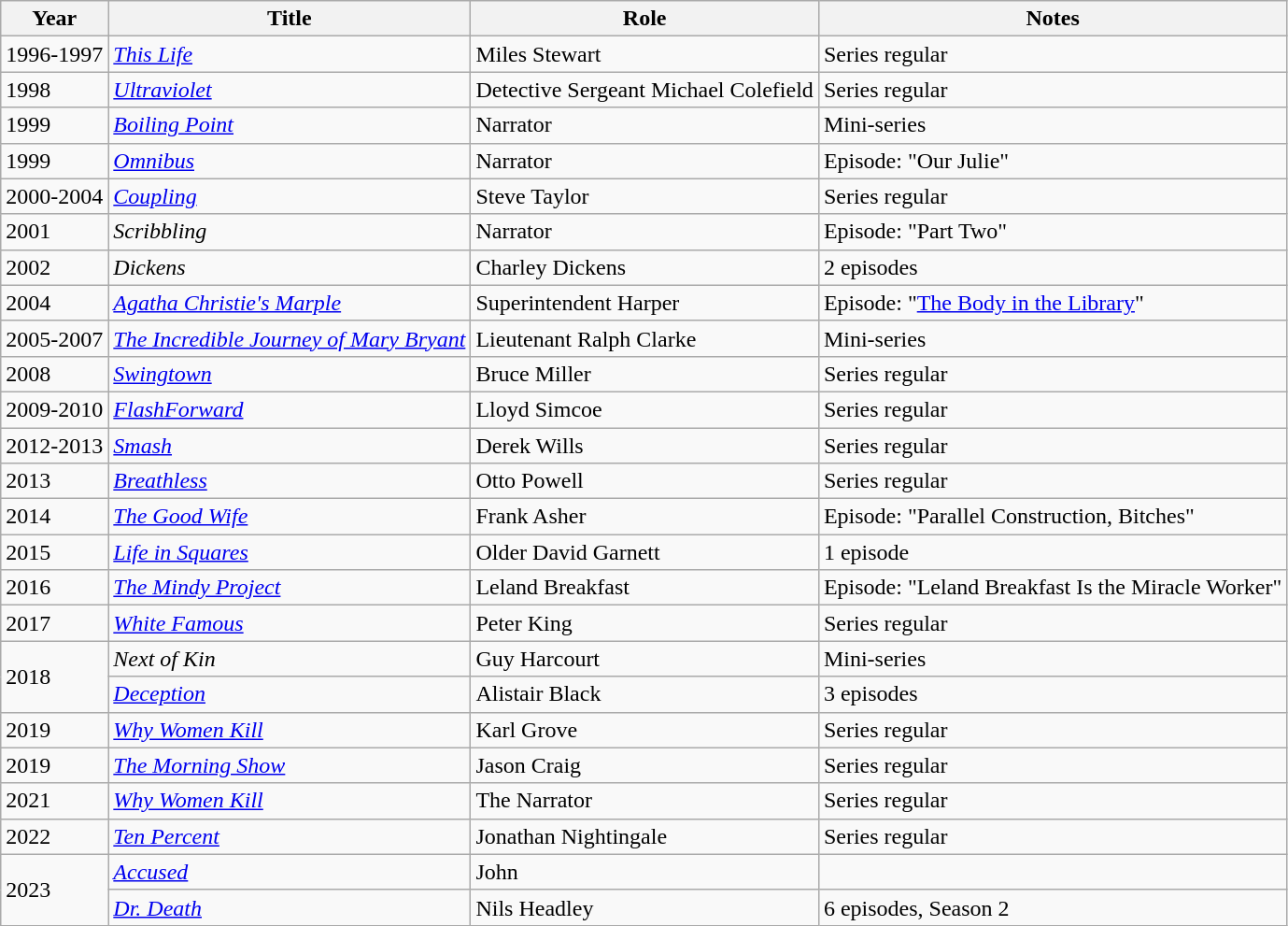<table class="wikitable sortable">
<tr>
<th>Year</th>
<th>Title</th>
<th>Role</th>
<th>Notes</th>
</tr>
<tr>
<td>1996-1997</td>
<td><em><a href='#'>This Life</a></em></td>
<td>Miles Stewart</td>
<td>Series regular</td>
</tr>
<tr>
<td>1998</td>
<td><em><a href='#'>Ultraviolet</a></em></td>
<td>Detective Sergeant Michael Colefield</td>
<td>Series regular</td>
</tr>
<tr>
<td>1999</td>
<td><em><a href='#'>Boiling Point</a></em></td>
<td>Narrator</td>
<td>Mini-series</td>
</tr>
<tr>
<td>1999</td>
<td><em><a href='#'>Omnibus</a></em></td>
<td>Narrator</td>
<td>Episode: "Our Julie"</td>
</tr>
<tr>
<td>2000-2004</td>
<td><em><a href='#'>Coupling</a></em></td>
<td>Steve Taylor</td>
<td>Series regular</td>
</tr>
<tr>
<td>2001</td>
<td><em>Scribbling</em></td>
<td>Narrator</td>
<td>Episode: "Part Two"</td>
</tr>
<tr>
<td>2002</td>
<td><em>Dickens</em></td>
<td>Charley Dickens</td>
<td>2 episodes</td>
</tr>
<tr>
<td>2004</td>
<td><em><a href='#'>Agatha Christie's Marple</a></em></td>
<td>Superintendent Harper</td>
<td>Episode: "<a href='#'>The Body in the Library</a>"</td>
</tr>
<tr>
<td>2005-2007</td>
<td><em><a href='#'>The Incredible Journey of Mary Bryant</a></em></td>
<td>Lieutenant Ralph Clarke</td>
<td>Mini-series</td>
</tr>
<tr>
<td>2008</td>
<td><em><a href='#'>Swingtown</a></em></td>
<td>Bruce Miller</td>
<td>Series regular</td>
</tr>
<tr>
<td>2009-2010</td>
<td><em><a href='#'>FlashForward</a></em></td>
<td>Lloyd Simcoe</td>
<td>Series regular</td>
</tr>
<tr>
<td>2012-2013</td>
<td><em><a href='#'>Smash</a></em></td>
<td>Derek Wills</td>
<td>Series regular</td>
</tr>
<tr>
<td>2013</td>
<td><em><a href='#'>Breathless</a></em></td>
<td>Otto Powell</td>
<td>Series regular</td>
</tr>
<tr>
<td>2014</td>
<td><em><a href='#'>The Good Wife</a></em></td>
<td>Frank Asher</td>
<td>Episode: "Parallel Construction, Bitches"</td>
</tr>
<tr>
<td>2015</td>
<td><em><a href='#'>Life in Squares</a></em></td>
<td>Older David Garnett</td>
<td>1 episode</td>
</tr>
<tr>
<td>2016</td>
<td><em><a href='#'>The Mindy Project</a></em></td>
<td>Leland Breakfast</td>
<td>Episode: "Leland Breakfast Is the Miracle Worker"</td>
</tr>
<tr>
<td>2017</td>
<td><em><a href='#'>White Famous</a></em></td>
<td>Peter King</td>
<td>Series regular</td>
</tr>
<tr>
<td rowspan="2">2018</td>
<td><em>Next of Kin</em></td>
<td>Guy Harcourt</td>
<td>Mini-series</td>
</tr>
<tr>
<td><em><a href='#'>Deception</a></em></td>
<td>Alistair Black</td>
<td>3 episodes</td>
</tr>
<tr>
<td>2019</td>
<td><em><a href='#'>Why Women Kill</a></em></td>
<td>Karl Grove</td>
<td>Series regular</td>
</tr>
<tr>
<td>2019</td>
<td><em><a href='#'>The Morning Show</a></em></td>
<td>Jason Craig</td>
<td>Series regular</td>
</tr>
<tr>
<td>2021</td>
<td><em><a href='#'>Why Women Kill</a></em></td>
<td>The Narrator</td>
<td>Series regular</td>
</tr>
<tr>
<td>2022</td>
<td><em><a href='#'>Ten Percent</a></em></td>
<td>Jonathan Nightingale</td>
<td>Series regular</td>
</tr>
<tr>
<td rowspan="2">2023</td>
<td><em><a href='#'>Accused</a></em></td>
<td>John</td>
</tr>
<tr>
<td><em><a href='#'>Dr. Death</a></em></td>
<td>Nils Headley</td>
<td>6 episodes, Season 2</td>
</tr>
</table>
